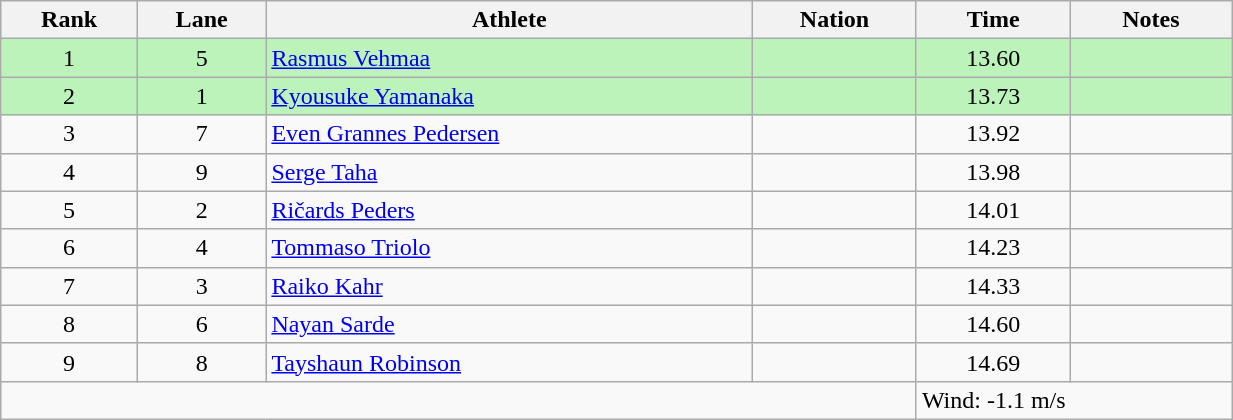<table class="wikitable sortable" style="text-align:center;width: 65%;">
<tr>
<th scope="col">Rank</th>
<th scope="col">Lane</th>
<th scope="col">Athlete</th>
<th scope="col">Nation</th>
<th scope="col">Time</th>
<th scope="col">Notes</th>
</tr>
<tr bgcolor=bbf3bb>
<td>1</td>
<td>5</td>
<td align=left><a href='#'>Rasmus Vehmaa</a></td>
<td align=left></td>
<td>13.60</td>
<td></td>
</tr>
<tr bgcolor=bbf3bb>
<td>2</td>
<td>1</td>
<td align=left><a href='#'>Kyousuke Yamanaka</a></td>
<td align=left></td>
<td>13.73</td>
<td></td>
</tr>
<tr>
<td>3</td>
<td>7</td>
<td align=left><a href='#'>Even Grannes Pedersen</a></td>
<td align=left></td>
<td>13.92</td>
<td></td>
</tr>
<tr>
<td>4</td>
<td>9</td>
<td align=left><a href='#'>Serge Taha</a></td>
<td align=left></td>
<td>13.98</td>
<td></td>
</tr>
<tr>
<td>5</td>
<td>2</td>
<td align=left><a href='#'>Ričards Peders</a></td>
<td align=left></td>
<td>14.01</td>
<td></td>
</tr>
<tr>
<td>6</td>
<td>4</td>
<td align=left><a href='#'>Tommaso Triolo</a></td>
<td align=left></td>
<td>14.23</td>
<td></td>
</tr>
<tr>
<td>7</td>
<td>3</td>
<td align=left><a href='#'>Raiko Kahr</a></td>
<td align=left></td>
<td>14.33</td>
<td></td>
</tr>
<tr>
<td>8</td>
<td>6</td>
<td align=left><a href='#'>Nayan Sarde</a></td>
<td align=left></td>
<td>14.60</td>
<td></td>
</tr>
<tr>
<td>9</td>
<td>8</td>
<td align=left><a href='#'>Tayshaun Robinson</a></td>
<td align=left></td>
<td>14.69</td>
<td></td>
</tr>
<tr class="sortbottom">
<td colspan="4"></td>
<td colspan="2" style="text-align:left;">Wind: -1.1 m/s</td>
</tr>
</table>
